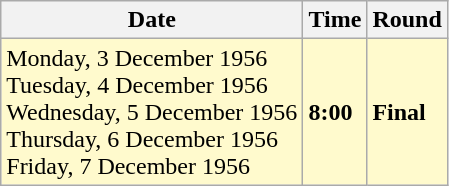<table class="wikitable">
<tr>
<th>Date</th>
<th>Time</th>
<th>Round</th>
</tr>
<tr style=background:lemonchiffon>
<td>Monday, 3 December 1956<br>Tuesday, 4 December 1956<br>Wednesday, 5 December 1956<br>Thursday, 6 December 1956<br>Friday, 7 December 1956</td>
<td><strong>8:00</strong></td>
<td><strong>Final</strong></td>
</tr>
</table>
